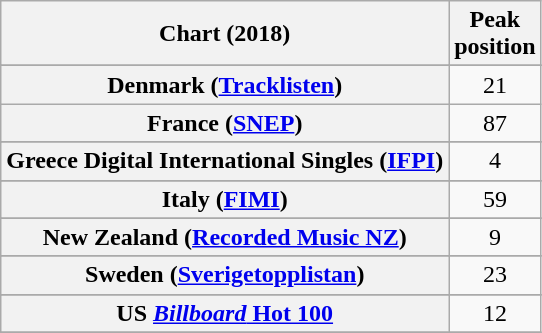<table class="wikitable sortable plainrowheaders" style="text-align:center">
<tr>
<th scope="col">Chart (2018)</th>
<th scope="col">Peak<br> position</th>
</tr>
<tr>
</tr>
<tr>
</tr>
<tr>
</tr>
<tr>
</tr>
<tr>
</tr>
<tr>
</tr>
<tr>
<th scope="row">Denmark (<a href='#'>Tracklisten</a>)</th>
<td>21</td>
</tr>
<tr>
<th scope="row">France (<a href='#'>SNEP</a>)</th>
<td>87</td>
</tr>
<tr>
</tr>
<tr>
<th scope="row">Greece Digital International Singles (<a href='#'>IFPI</a>)</th>
<td>4</td>
</tr>
<tr>
</tr>
<tr>
</tr>
<tr>
</tr>
<tr>
<th scope="row">Italy (<a href='#'>FIMI</a>)</th>
<td>59</td>
</tr>
<tr>
</tr>
<tr>
<th scope="row">New Zealand (<a href='#'>Recorded Music NZ</a>)</th>
<td>9</td>
</tr>
<tr>
</tr>
<tr>
</tr>
<tr>
</tr>
<tr>
<th scope="row">Sweden (<a href='#'>Sverigetopplistan</a>)</th>
<td>23</td>
</tr>
<tr>
</tr>
<tr>
</tr>
<tr>
</tr>
<tr>
<th scope="row">US <a href='#'><em>Billboard</em> Hot 100</a></th>
<td>12</td>
</tr>
<tr>
</tr>
</table>
